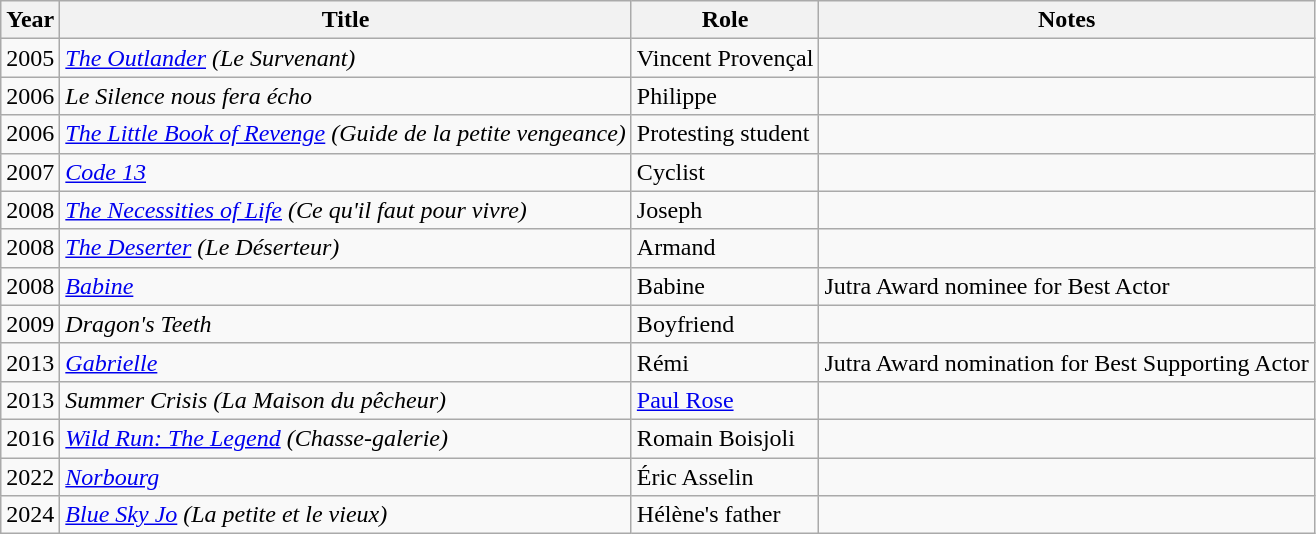<table class="wikitable sortable">
<tr>
<th>Year</th>
<th>Title</th>
<th>Role</th>
<th class="unsortable">Notes</th>
</tr>
<tr>
<td>2005</td>
<td><em><a href='#'>The Outlander</a> (Le Survenant)</em></td>
<td>Vincent Provençal</td>
<td></td>
</tr>
<tr>
<td>2006</td>
<td><em>Le Silence nous fera écho</em></td>
<td>Philippe</td>
<td></td>
</tr>
<tr>
<td>2006</td>
<td><em><a href='#'>The Little Book of Revenge</a> (Guide de la petite vengeance)</em></td>
<td>Protesting student</td>
<td></td>
</tr>
<tr>
<td>2007</td>
<td><em><a href='#'>Code 13</a></em></td>
<td>Cyclist</td>
<td></td>
</tr>
<tr>
<td>2008</td>
<td><em><a href='#'>The Necessities of Life</a> (Ce qu'il faut pour vivre)</em></td>
<td>Joseph</td>
<td></td>
</tr>
<tr>
<td>2008</td>
<td><em><a href='#'>The Deserter</a> (Le Déserteur)</em></td>
<td>Armand</td>
<td></td>
</tr>
<tr>
<td>2008</td>
<td><em><a href='#'>Babine</a></em></td>
<td>Babine</td>
<td>Jutra Award nominee for Best Actor</td>
</tr>
<tr>
<td>2009</td>
<td><em>Dragon's Teeth</em></td>
<td>Boyfriend</td>
<td></td>
</tr>
<tr>
<td>2013</td>
<td><em><a href='#'>Gabrielle</a></em></td>
<td>Rémi</td>
<td>Jutra Award nomination for Best Supporting Actor</td>
</tr>
<tr>
<td>2013</td>
<td><em>Summer Crisis (La Maison du pêcheur)</em></td>
<td><a href='#'>Paul Rose</a></td>
<td></td>
</tr>
<tr>
<td>2016</td>
<td><em><a href='#'>Wild Run: The Legend</a> (Chasse-galerie)</em></td>
<td>Romain Boisjoli</td>
<td></td>
</tr>
<tr>
<td>2022</td>
<td><em><a href='#'>Norbourg</a></em></td>
<td>Éric Asselin</td>
<td></td>
</tr>
<tr>
<td>2024</td>
<td><em><a href='#'>Blue Sky Jo</a> (La petite et le vieux)</em></td>
<td>Hélène's father</td>
<td></td>
</tr>
</table>
